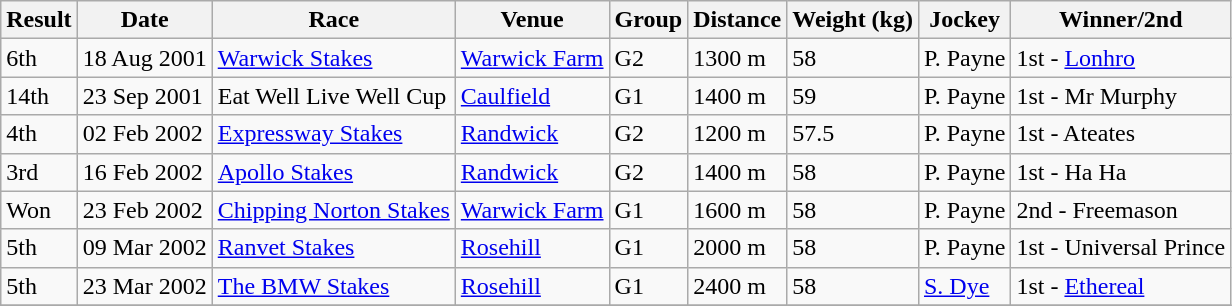<table class="wikitable">
<tr>
<th>Result</th>
<th>Date</th>
<th>Race</th>
<th>Venue</th>
<th>Group</th>
<th>Distance</th>
<th>Weight (kg)</th>
<th>Jockey</th>
<th>Winner/2nd</th>
</tr>
<tr>
<td>6th</td>
<td>18 Aug 2001</td>
<td><a href='#'>Warwick Stakes</a></td>
<td><a href='#'>Warwick Farm</a></td>
<td>G2</td>
<td>1300 m</td>
<td>58</td>
<td>P. Payne</td>
<td>1st - <a href='#'>Lonhro</a></td>
</tr>
<tr>
<td>14th</td>
<td>23 Sep 2001</td>
<td>Eat Well Live Well Cup</td>
<td><a href='#'>Caulfield</a></td>
<td>G1</td>
<td>1400 m</td>
<td>59</td>
<td>P. Payne</td>
<td>1st - Mr Murphy</td>
</tr>
<tr>
<td>4th</td>
<td>02 Feb 2002</td>
<td><a href='#'>Expressway Stakes</a></td>
<td><a href='#'>Randwick</a></td>
<td>G2</td>
<td>1200 m</td>
<td>57.5</td>
<td>P. Payne</td>
<td>1st - Ateates</td>
</tr>
<tr>
<td>3rd</td>
<td>16 Feb 2002</td>
<td><a href='#'>Apollo Stakes</a></td>
<td><a href='#'>Randwick</a></td>
<td>G2</td>
<td>1400 m</td>
<td>58</td>
<td>P. Payne</td>
<td>1st - Ha Ha</td>
</tr>
<tr>
<td>Won</td>
<td>23 Feb 2002</td>
<td><a href='#'>Chipping Norton Stakes</a></td>
<td><a href='#'>Warwick Farm</a></td>
<td>G1</td>
<td>1600 m</td>
<td>58</td>
<td>P. Payne</td>
<td>2nd - Freemason</td>
</tr>
<tr>
<td>5th</td>
<td>09 Mar 2002</td>
<td><a href='#'>Ranvet Stakes</a></td>
<td><a href='#'>Rosehill</a></td>
<td>G1</td>
<td>2000 m</td>
<td>58</td>
<td>P. Payne</td>
<td>1st - Universal Prince</td>
</tr>
<tr>
<td>5th</td>
<td>23 Mar 2002</td>
<td><a href='#'>The BMW Stakes</a></td>
<td><a href='#'>Rosehill</a></td>
<td>G1</td>
<td>2400 m</td>
<td>58</td>
<td><a href='#'>S. Dye</a></td>
<td>1st - <a href='#'>Ethereal</a></td>
</tr>
<tr>
</tr>
</table>
